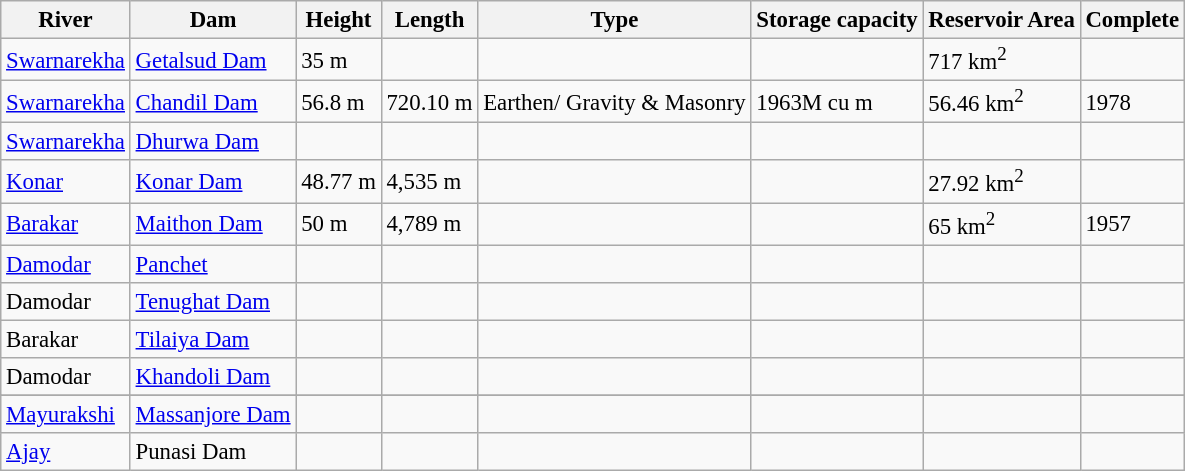<table class="wikitable sortable" style="font-size: 95%;">
<tr>
<th>River</th>
<th>Dam</th>
<th>Height</th>
<th>Length</th>
<th>Type</th>
<th>Storage capacity</th>
<th>Reservoir Area</th>
<th>Complete</th>
</tr>
<tr>
<td><a href='#'>Swarnarekha</a></td>
<td><a href='#'>Getalsud Dam</a></td>
<td>35 m</td>
<td></td>
<td></td>
<td></td>
<td>717 km<sup>2</sup></td>
<td></td>
</tr>
<tr>
<td><a href='#'>Swarnarekha</a></td>
<td><a href='#'>Chandil Dam</a></td>
<td>56.8 m</td>
<td>720.10 m</td>
<td>Earthen/ Gravity & Masonry</td>
<td>1963M cu m</td>
<td>56.46 km<sup>2</sup></td>
<td>1978</td>
</tr>
<tr>
<td><a href='#'>Swarnarekha</a></td>
<td><a href='#'>Dhurwa Dam</a></td>
<td></td>
<td></td>
<td></td>
<td></td>
<td></td>
<td></td>
</tr>
<tr>
<td><a href='#'>Konar</a></td>
<td><a href='#'>Konar Dam</a></td>
<td>48.77 m</td>
<td>4,535 m</td>
<td></td>
<td></td>
<td>27.92 km<sup>2</sup></td>
<td></td>
</tr>
<tr>
<td><a href='#'>Barakar</a></td>
<td><a href='#'>Maithon Dam</a></td>
<td>50 m</td>
<td>4,789 m</td>
<td></td>
<td></td>
<td>65 km<sup>2</sup></td>
<td>1957</td>
</tr>
<tr>
<td><a href='#'>Damodar</a></td>
<td><a href='#'>Panchet</a></td>
<td></td>
<td></td>
<td></td>
<td></td>
<td></td>
<td></td>
</tr>
<tr>
<td>Damodar</td>
<td><a href='#'>Tenughat Dam</a></td>
<td></td>
<td></td>
<td></td>
<td></td>
<td></td>
<td></td>
</tr>
<tr>
<td>Barakar</td>
<td><a href='#'>Tilaiya Dam</a></td>
<td></td>
<td></td>
<td></td>
<td></td>
<td></td>
<td></td>
</tr>
<tr>
<td>Damodar</td>
<td><a href='#'>Khandoli Dam</a></td>
<td></td>
<td></td>
<td></td>
<td></td>
<td></td>
<td></td>
</tr>
<tr Chandil dam  Swarnarekha river  Height-56.8 m   Length 720 m Volume-1866 (TCM)>
</tr>
<tr>
<td><a href='#'>Mayurakshi</a></td>
<td><a href='#'>Massanjore Dam</a></td>
<td></td>
<td></td>
<td></td>
<td></td>
<td></td>
<td></td>
</tr>
<tr>
<td><a href='#'>Ajay</a></td>
<td>Punasi Dam</td>
<td></td>
<td></td>
<td></td>
<td></td>
<td></td>
<td></td>
</tr>
</table>
